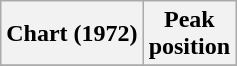<table class="wikitable plainrowheaders">
<tr>
<th scope="col">Chart (1972)</th>
<th scope="col">Peak<br>position</th>
</tr>
<tr>
</tr>
</table>
